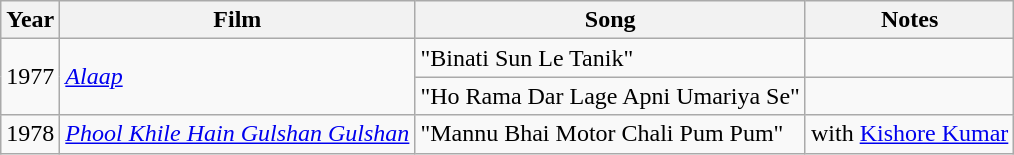<table class="wikitable">
<tr>
<th>Year</th>
<th>Film</th>
<th>Song</th>
<th>Notes</th>
</tr>
<tr>
<td rowspan="2">1977</td>
<td rowspan="2"><em><a href='#'>Alaap</a></em></td>
<td>"Binati Sun Le Tanik"</td>
<td></td>
</tr>
<tr>
<td>"Ho Rama Dar Lage Apni Umariya Se"</td>
<td></td>
</tr>
<tr>
<td>1978</td>
<td><em><a href='#'>Phool Khile Hain Gulshan Gulshan</a></em></td>
<td>"Mannu Bhai Motor Chali Pum Pum"</td>
<td>with <a href='#'>Kishore Kumar</a></td>
</tr>
</table>
